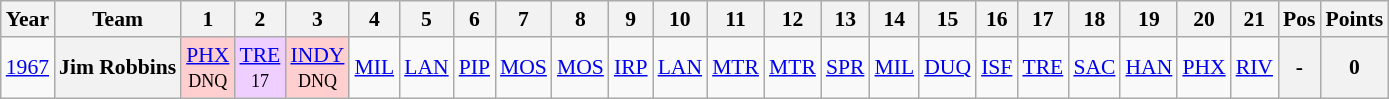<table class="wikitable" style="text-align:center; font-size:90%">
<tr>
<th>Year</th>
<th>Team</th>
<th>1</th>
<th>2</th>
<th>3</th>
<th>4</th>
<th>5</th>
<th>6</th>
<th>7</th>
<th>8</th>
<th>9</th>
<th>10</th>
<th>11</th>
<th>12</th>
<th>13</th>
<th>14</th>
<th>15</th>
<th>16</th>
<th>17</th>
<th>18</th>
<th>19</th>
<th>20</th>
<th>21</th>
<th>Pos</th>
<th>Points</th>
</tr>
<tr>
<td><a href='#'>1967</a></td>
<th>Jim Robbins</th>
<td style="background:#FFCFCF;"><a href='#'>PHX</a><br><small>DNQ</small></td>
<td style="background:#EFCFFF;"><a href='#'>TRE</a><br><small>17</small></td>
<td style="background:#FFCFCF;"><a href='#'>INDY</a><br><small>DNQ</small></td>
<td><a href='#'>MIL</a></td>
<td><a href='#'>LAN</a></td>
<td><a href='#'>PIP</a></td>
<td><a href='#'>MOS</a></td>
<td><a href='#'>MOS</a></td>
<td><a href='#'>IRP</a></td>
<td><a href='#'>LAN</a></td>
<td><a href='#'>MTR</a></td>
<td><a href='#'>MTR</a></td>
<td><a href='#'>SPR</a></td>
<td><a href='#'>MIL</a></td>
<td><a href='#'>DUQ</a></td>
<td><a href='#'>ISF</a></td>
<td><a href='#'>TRE</a></td>
<td><a href='#'>SAC</a></td>
<td><a href='#'>HAN</a></td>
<td><a href='#'>PHX</a></td>
<td><a href='#'>RIV</a></td>
<th>-</th>
<th>0</th>
</tr>
</table>
